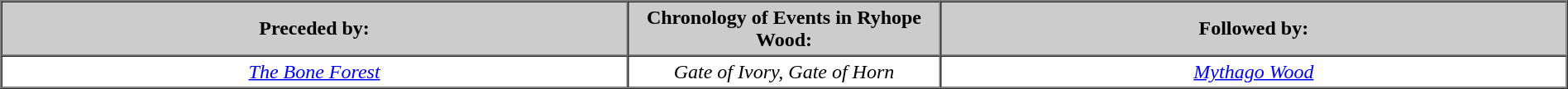<table border=1  cellpadding=3 cellspacing=0 align=center>
<tr --- bgcolor="#cccccc">
<th width="40%">Preceded by:</th>
<th width="20%">Chronology of Events in Ryhope Wood:<br></th>
<th width="40%">Followed by:</th>
</tr>
<tr ---- align="center">
<td><em><a href='#'>The Bone Forest</a></em></td>
<td><em>Gate of Ivory, Gate of Horn</em></td>
<td><em><a href='#'>Mythago Wood</a></em></td>
</tr>
</table>
